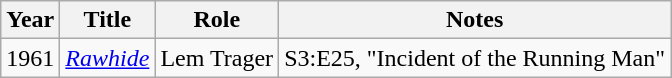<table class="wikitable">
<tr>
<th>Year</th>
<th>Title</th>
<th>Role</th>
<th>Notes</th>
</tr>
<tr>
<td>1961</td>
<td><em><a href='#'>Rawhide</a></em></td>
<td>Lem Trager</td>
<td>S3:E25, "Incident of the Running Man"</td>
</tr>
</table>
